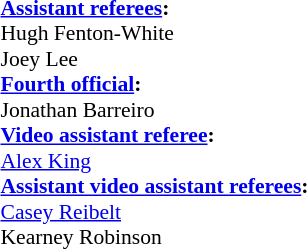<table style="width:100%; font-size:90%;">
<tr>
<td><br><strong><a href='#'>Assistant referees</a>:</strong>
<br>Hugh Fenton-White
<br>Joey Lee
<br><strong><a href='#'>Fourth official</a>:</strong>
<br>Jonathan Barreiro
<br><strong><a href='#'>Video assistant referee</a>:</strong>
<br><a href='#'>Alex King</a>
<br><strong><a href='#'>Assistant video assistant referees</a>:</strong>
<br><a href='#'>Casey Reibelt</a>
<br>Kearney Robinson</td>
</tr>
</table>
